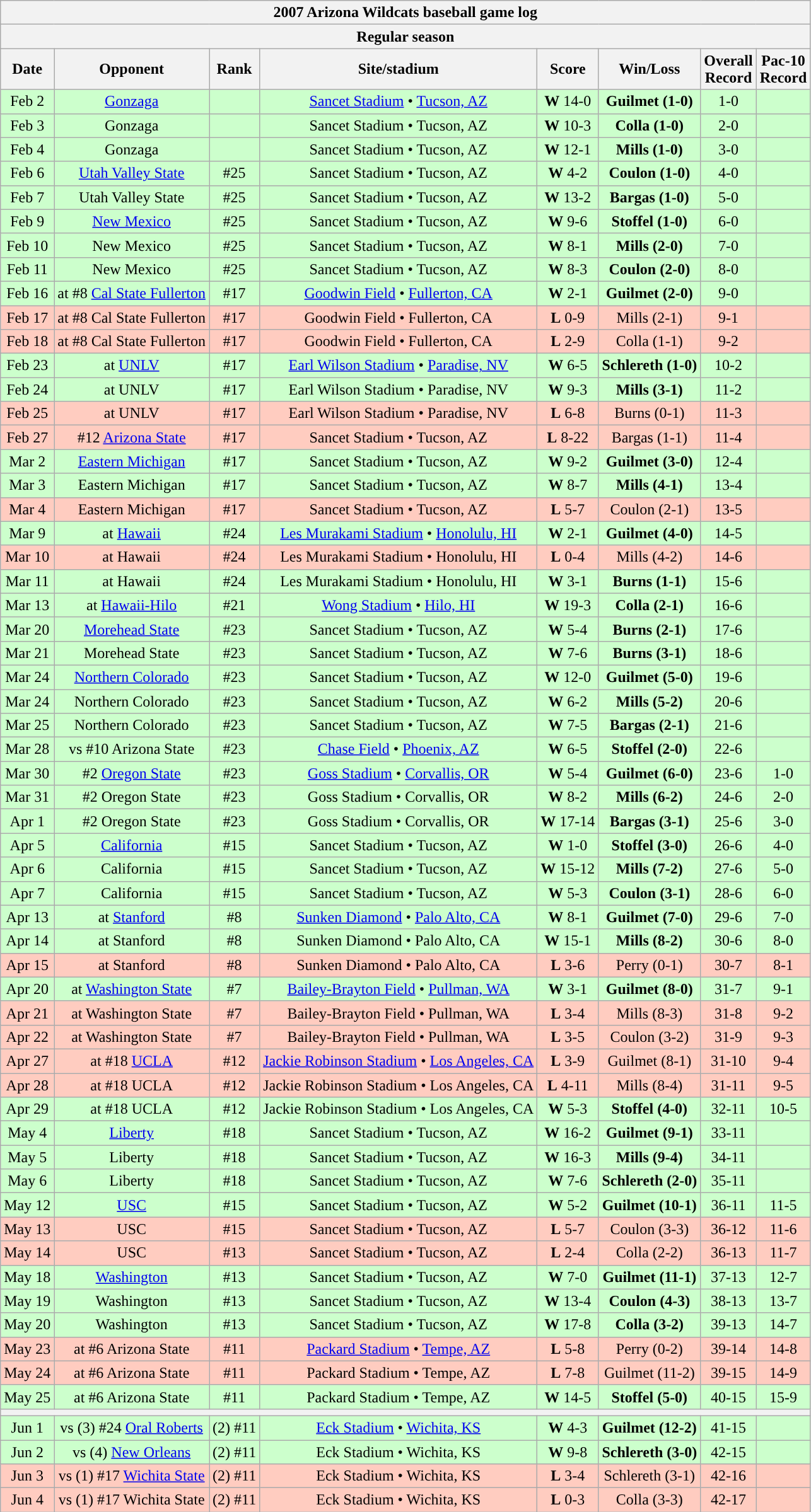<table class="wikitable">
<tr>
<th colspan="8">2007 Arizona Wildcats baseball game log</th>
</tr>
<tr>
<th colspan="8">Regular season</th>
</tr>
<tr>
<th>Date</th>
<th>Opponent</th>
<th>Rank</th>
<th>Site/stadium</th>
<th>Score</th>
<th>Win/Loss</th>
<th>Overall<br>Record</th>
<th>Pac-10<br>Record</th>
</tr>
<tr bgcolor="ccffcc" align="center">
<td>Feb 2</td>
<td><a href='#'>Gonzaga</a></td>
<td></td>
<td><a href='#'>Sancet Stadium</a> • <a href='#'>Tucson, AZ</a></td>
<td><strong>W</strong> 14-0</td>
<td><strong>Guilmet (1-0)</strong></td>
<td>1-0</td>
<td></td>
</tr>
<tr bgcolor="ccffcc" align="center">
<td>Feb 3</td>
<td>Gonzaga</td>
<td></td>
<td>Sancet Stadium • Tucson, AZ</td>
<td><strong>W</strong> 10-3</td>
<td><strong>Colla (1-0)</strong></td>
<td>2-0</td>
<td></td>
</tr>
<tr bgcolor="ccffcc" align="center">
<td>Feb 4</td>
<td>Gonzaga</td>
<td></td>
<td>Sancet Stadium • Tucson, AZ</td>
<td><strong>W</strong> 12-1</td>
<td><strong>Mills (1-0)</strong></td>
<td>3-0</td>
<td></td>
</tr>
<tr bgcolor="ccffcc" align="center">
<td>Feb 6</td>
<td><a href='#'>Utah Valley State</a></td>
<td>#25</td>
<td>Sancet Stadium • Tucson, AZ</td>
<td><strong>W</strong> 4-2</td>
<td><strong>Coulon (1-0)</strong></td>
<td>4-0</td>
<td></td>
</tr>
<tr bgcolor="ccffcc" align="center">
<td>Feb 7</td>
<td>Utah Valley State</td>
<td>#25</td>
<td>Sancet Stadium • Tucson, AZ</td>
<td><strong>W</strong> 13-2</td>
<td><strong>Bargas (1-0)</strong></td>
<td>5-0</td>
<td></td>
</tr>
<tr bgcolor="ccffcc" align="center">
<td>Feb 9</td>
<td><a href='#'>New Mexico</a></td>
<td>#25</td>
<td>Sancet Stadium • Tucson, AZ</td>
<td><strong>W</strong> 9-6</td>
<td><strong>Stoffel (1-0)</strong></td>
<td>6-0</td>
<td></td>
</tr>
<tr bgcolor="ccffcc" align="center">
<td>Feb 10</td>
<td>New Mexico</td>
<td>#25</td>
<td>Sancet Stadium • Tucson, AZ</td>
<td><strong>W</strong> 8-1</td>
<td><strong>Mills (2-0)</strong></td>
<td>7-0</td>
<td></td>
</tr>
<tr bgcolor="ccffcc" align="center">
<td>Feb 11</td>
<td>New Mexico</td>
<td>#25</td>
<td>Sancet Stadium • Tucson, AZ</td>
<td><strong>W</strong> 8-3</td>
<td><strong>Coulon (2-0)</strong></td>
<td>8-0</td>
<td></td>
</tr>
<tr bgcolor="ccffcc" align="center">
<td>Feb 16</td>
<td>at #8 <a href='#'>Cal State Fullerton</a></td>
<td>#17</td>
<td><a href='#'>Goodwin Field</a> • <a href='#'>Fullerton, CA</a></td>
<td><strong>W</strong> 2-1</td>
<td><strong>Guilmet (2-0)</strong></td>
<td>9-0</td>
<td></td>
</tr>
<tr bgcolor="ffccc" align="center">
<td>Feb 17</td>
<td>at #8 Cal State Fullerton</td>
<td>#17</td>
<td>Goodwin Field • Fullerton, CA</td>
<td><strong>L</strong> 0-9</td>
<td>Mills (2-1)</td>
<td>9-1</td>
<td></td>
</tr>
<tr bgcolor="ffccc" align="center">
<td>Feb 18</td>
<td>at #8 Cal State Fullerton</td>
<td>#17</td>
<td>Goodwin Field • Fullerton, CA</td>
<td><strong>L</strong> 2-9</td>
<td>Colla (1-1)</td>
<td>9-2</td>
<td></td>
</tr>
<tr bgcolor="ccffcc" align="center">
<td>Feb 23</td>
<td>at <a href='#'>UNLV</a></td>
<td>#17</td>
<td><a href='#'>Earl Wilson Stadium</a> • <a href='#'>Paradise, NV</a></td>
<td><strong>W</strong> 6-5</td>
<td><strong>Schlereth (1-0)</strong></td>
<td>10-2</td>
<td></td>
</tr>
<tr bgcolor="ccffcc" align="center">
<td>Feb 24</td>
<td>at UNLV</td>
<td>#17</td>
<td>Earl Wilson Stadium • Paradise, NV</td>
<td><strong>W</strong> 9-3</td>
<td><strong>Mills (3-1)</strong></td>
<td>11-2</td>
<td></td>
</tr>
<tr bgcolor="ffccc" align="center">
<td>Feb 25</td>
<td>at UNLV</td>
<td>#17</td>
<td>Earl Wilson Stadium • Paradise, NV</td>
<td><strong>L</strong> 6-8</td>
<td>Burns (0-1)</td>
<td>11-3</td>
<td></td>
</tr>
<tr bgcolor="ffccc" align="center">
<td>Feb 27</td>
<td>#12 <a href='#'>Arizona State</a></td>
<td>#17</td>
<td>Sancet Stadium • Tucson, AZ</td>
<td><strong>L</strong> 8-22</td>
<td>Bargas (1-1)</td>
<td>11-4</td>
<td></td>
</tr>
<tr bgcolor="ccffcc" align="center">
<td>Mar 2</td>
<td><a href='#'>Eastern Michigan</a></td>
<td>#17</td>
<td>Sancet Stadium • Tucson, AZ</td>
<td><strong>W</strong> 9-2</td>
<td><strong>Guilmet (3-0)</strong></td>
<td>12-4</td>
<td></td>
</tr>
<tr bgcolor="ccffcc" align="center">
<td>Mar 3</td>
<td>Eastern Michigan</td>
<td>#17</td>
<td>Sancet Stadium • Tucson, AZ</td>
<td><strong>W</strong> 8-7</td>
<td><strong>Mills (4-1)</strong></td>
<td>13-4</td>
<td></td>
</tr>
<tr bgcolor="ffccc" align="center">
<td>Mar 4</td>
<td>Eastern Michigan</td>
<td>#17</td>
<td>Sancet Stadium • Tucson, AZ</td>
<td><strong>L</strong> 5-7</td>
<td>Coulon (2-1)</td>
<td>13-5</td>
<td></td>
</tr>
<tr bgcolor="ccffcc" align="center">
<td>Mar 9</td>
<td>at <a href='#'>Hawaii</a></td>
<td>#24</td>
<td><a href='#'>Les Murakami Stadium</a> • <a href='#'>Honolulu, HI</a></td>
<td><strong>W</strong> 2-1</td>
<td><strong>Guilmet (4-0)</strong></td>
<td>14-5</td>
<td></td>
</tr>
<tr bgcolor="ffccc" align="center">
<td>Mar 10</td>
<td>at Hawaii</td>
<td>#24</td>
<td>Les Murakami Stadium • Honolulu, HI</td>
<td><strong>L</strong> 0-4</td>
<td>Mills (4-2)</td>
<td>14-6</td>
<td></td>
</tr>
<tr bgcolor="ccffcc" align="center">
<td>Mar 11</td>
<td>at Hawaii</td>
<td>#24</td>
<td>Les Murakami Stadium • Honolulu, HI</td>
<td><strong>W</strong> 3-1</td>
<td><strong>Burns (1-1)</strong></td>
<td>15-6</td>
<td></td>
</tr>
<tr bgcolor="ccffcc" align="center">
<td>Mar 13</td>
<td>at <a href='#'>Hawaii-Hilo</a></td>
<td>#21</td>
<td><a href='#'>Wong Stadium</a> • <a href='#'>Hilo, HI</a></td>
<td><strong>W</strong> 19-3</td>
<td><strong>Colla (2-1)</strong></td>
<td>16-6</td>
<td></td>
</tr>
<tr bgcolor="ccffcc" align="center">
<td>Mar 20</td>
<td><a href='#'>Morehead State</a></td>
<td>#23</td>
<td>Sancet Stadium • Tucson, AZ</td>
<td><strong>W</strong> 5-4</td>
<td><strong>Burns (2-1)</strong></td>
<td>17-6</td>
<td></td>
</tr>
<tr bgcolor="ccffcc" align="center">
<td>Mar 21</td>
<td>Morehead State</td>
<td>#23</td>
<td>Sancet Stadium • Tucson, AZ</td>
<td><strong>W</strong> 7-6</td>
<td><strong>Burns (3-1)</strong></td>
<td>18-6</td>
<td></td>
</tr>
<tr bgcolor="ccffcc" align="center">
<td>Mar 24</td>
<td><a href='#'>Northern Colorado</a></td>
<td>#23</td>
<td>Sancet Stadium • Tucson, AZ</td>
<td><strong>W</strong> 12-0</td>
<td><strong>Guilmet (5-0)</strong></td>
<td>19-6</td>
<td></td>
</tr>
<tr bgcolor="ccffcc" align="center">
<td>Mar 24</td>
<td>Northern Colorado</td>
<td>#23</td>
<td>Sancet Stadium • Tucson, AZ</td>
<td><strong>W</strong> 6-2</td>
<td><strong>Mills (5-2)</strong></td>
<td>20-6</td>
<td></td>
</tr>
<tr bgcolor="ccffcc" align="center">
<td>Mar 25</td>
<td>Northern Colorado</td>
<td>#23</td>
<td>Sancet Stadium • Tucson, AZ</td>
<td><strong>W</strong> 7-5</td>
<td><strong>Bargas (2-1)</strong></td>
<td>21-6</td>
<td></td>
</tr>
<tr bgcolor="ccffcc" align="center">
<td>Mar 28</td>
<td>vs #10 Arizona State</td>
<td>#23</td>
<td><a href='#'>Chase Field</a> • <a href='#'>Phoenix, AZ</a></td>
<td><strong>W</strong> 6-5</td>
<td><strong>Stoffel (2-0)</strong></td>
<td>22-6</td>
<td></td>
</tr>
<tr bgcolor="ccffcc" align="center">
<td>Mar 30</td>
<td>#2 <a href='#'>Oregon State</a></td>
<td>#23</td>
<td><a href='#'>Goss Stadium</a> • <a href='#'>Corvallis, OR</a></td>
<td><strong>W</strong> 5-4</td>
<td><strong>Guilmet (6-0)</strong></td>
<td>23-6</td>
<td>1-0</td>
</tr>
<tr bgcolor="ccffcc" align="center">
<td>Mar 31</td>
<td>#2 Oregon State</td>
<td>#23</td>
<td>Goss Stadium • Corvallis, OR</td>
<td><strong>W</strong> 8-2</td>
<td><strong>Mills (6-2)</strong></td>
<td>24-6</td>
<td>2-0</td>
</tr>
<tr bgcolor="ccffcc" align="center">
<td>Apr 1</td>
<td>#2 Oregon State</td>
<td>#23</td>
<td>Goss Stadium • Corvallis, OR</td>
<td><strong>W</strong> 17-14</td>
<td><strong>Bargas (3-1)</strong></td>
<td>25-6</td>
<td>3-0</td>
</tr>
<tr bgcolor="ccffcc" align="center">
<td>Apr 5</td>
<td><a href='#'>California</a></td>
<td>#15</td>
<td>Sancet Stadium • Tucson, AZ</td>
<td><strong>W</strong> 1-0</td>
<td><strong>Stoffel (3-0)</strong></td>
<td>26-6</td>
<td>4-0</td>
</tr>
<tr bgcolor="ccffcc" align="center">
<td>Apr 6</td>
<td>California</td>
<td>#15</td>
<td>Sancet Stadium • Tucson, AZ</td>
<td><strong>W</strong> 15-12</td>
<td><strong>Mills (7-2)</strong></td>
<td>27-6</td>
<td>5-0</td>
</tr>
<tr bgcolor="ccffcc" align="center">
<td>Apr 7</td>
<td>California</td>
<td>#15</td>
<td>Sancet Stadium • Tucson, AZ</td>
<td><strong>W</strong> 5-3</td>
<td><strong>Coulon (3-1)</strong></td>
<td>28-6</td>
<td>6-0</td>
</tr>
<tr bgcolor="ccffcc" align="center">
<td>Apr 13</td>
<td>at <a href='#'>Stanford</a></td>
<td>#8</td>
<td><a href='#'>Sunken Diamond</a> • <a href='#'>Palo Alto, CA</a></td>
<td><strong>W</strong> 8-1</td>
<td><strong>Guilmet (7-0)</strong></td>
<td>29-6</td>
<td>7-0</td>
</tr>
<tr bgcolor="ccffcc" align="center">
<td>Apr 14</td>
<td>at Stanford</td>
<td>#8</td>
<td>Sunken Diamond • Palo Alto, CA</td>
<td><strong>W</strong> 15-1</td>
<td><strong>Mills (8-2)</strong></td>
<td>30-6</td>
<td>8-0</td>
</tr>
<tr bgcolor="ffccc" align="center">
<td>Apr 15</td>
<td>at Stanford</td>
<td>#8</td>
<td>Sunken Diamond • Palo Alto, CA</td>
<td><strong>L</strong> 3-6</td>
<td>Perry (0-1)</td>
<td>30-7</td>
<td>8-1</td>
</tr>
<tr bgcolor="ccffcc" align="center">
<td>Apr 20</td>
<td>at <a href='#'>Washington State</a></td>
<td>#7</td>
<td><a href='#'>Bailey-Brayton Field</a> • <a href='#'>Pullman, WA</a></td>
<td><strong>W</strong> 3-1</td>
<td><strong>Guilmet (8-0)</strong></td>
<td>31-7</td>
<td>9-1</td>
</tr>
<tr bgcolor="ffccc" align="center">
<td>Apr 21</td>
<td>at Washington State</td>
<td>#7</td>
<td>Bailey-Brayton Field • Pullman, WA</td>
<td><strong>L</strong> 3-4</td>
<td>Mills (8-3)</td>
<td>31-8</td>
<td>9-2</td>
</tr>
<tr bgcolor="ffccc" align="center">
<td>Apr 22</td>
<td>at Washington State</td>
<td>#7</td>
<td>Bailey-Brayton Field • Pullman, WA</td>
<td><strong>L</strong> 3-5</td>
<td>Coulon (3-2)</td>
<td>31-9</td>
<td>9-3</td>
</tr>
<tr bgcolor="ffccc" align="center">
<td>Apr 27</td>
<td>at #18 <a href='#'>UCLA</a></td>
<td>#12</td>
<td><a href='#'>Jackie Robinson Stadium</a> • <a href='#'>Los Angeles, CA</a></td>
<td><strong>L</strong> 3-9</td>
<td>Guilmet (8-1)</td>
<td>31-10</td>
<td>9-4</td>
</tr>
<tr bgcolor="ffccc" align="center">
<td>Apr 28</td>
<td>at #18 UCLA</td>
<td>#12</td>
<td>Jackie Robinson Stadium • Los Angeles, CA</td>
<td><strong>L</strong> 4-11</td>
<td>Mills (8-4)</td>
<td>31-11</td>
<td>9-5</td>
</tr>
<tr bgcolor="ccffcc" align="center">
<td>Apr 29</td>
<td>at #18 UCLA</td>
<td>#12</td>
<td>Jackie Robinson Stadium • Los Angeles, CA</td>
<td><strong>W</strong> 5-3</td>
<td><strong>Stoffel (4-0)</strong></td>
<td>32-11</td>
<td>10-5</td>
</tr>
<tr bgcolor="ccffcc" align="center">
<td>May 4</td>
<td><a href='#'>Liberty</a></td>
<td>#18</td>
<td>Sancet Stadium • Tucson, AZ</td>
<td><strong>W</strong> 16-2</td>
<td><strong>Guilmet (9-1)</strong></td>
<td>33-11</td>
<td></td>
</tr>
<tr bgcolor="ccffcc" align="center">
<td>May 5</td>
<td>Liberty</td>
<td>#18</td>
<td>Sancet Stadium • Tucson, AZ</td>
<td><strong>W</strong> 16-3</td>
<td><strong>Mills (9-4)</strong></td>
<td>34-11</td>
<td></td>
</tr>
<tr bgcolor="ccffcc" align="center">
<td>May 6</td>
<td>Liberty</td>
<td>#18</td>
<td>Sancet Stadium • Tucson, AZ</td>
<td><strong>W</strong> 7-6</td>
<td><strong>Schlereth (2-0)</strong></td>
<td>35-11</td>
<td></td>
</tr>
<tr bgcolor="ccffcc" align="center">
<td>May 12</td>
<td><a href='#'>USC</a></td>
<td>#15</td>
<td>Sancet Stadium • Tucson, AZ</td>
<td><strong>W</strong> 5-2</td>
<td><strong>Guilmet (10-1)</strong></td>
<td>36-11</td>
<td>11-5</td>
</tr>
<tr bgcolor="ffccc" align="center">
<td>May 13</td>
<td>USC</td>
<td>#15</td>
<td>Sancet Stadium • Tucson, AZ</td>
<td><strong>L</strong> 5-7</td>
<td>Coulon (3-3)</td>
<td>36-12</td>
<td>11-6</td>
</tr>
<tr bgcolor="ffccc" align="center">
<td>May 14</td>
<td>USC</td>
<td>#13</td>
<td>Sancet Stadium • Tucson, AZ</td>
<td><strong>L</strong> 2-4</td>
<td>Colla (2-2)</td>
<td>36-13</td>
<td>11-7</td>
</tr>
<tr bgcolor="ccffcc" align="center">
<td>May 18</td>
<td><a href='#'>Washington</a></td>
<td>#13</td>
<td>Sancet Stadium • Tucson, AZ</td>
<td><strong>W</strong> 7-0</td>
<td><strong>Guilmet (11-1)</strong></td>
<td>37-13</td>
<td>12-7</td>
</tr>
<tr bgcolor="ccffcc" align="center">
<td>May 19</td>
<td>Washington</td>
<td>#13</td>
<td>Sancet Stadium • Tucson, AZ</td>
<td><strong>W</strong> 13-4</td>
<td><strong>Coulon (4-3)</strong></td>
<td>38-13</td>
<td>13-7</td>
</tr>
<tr bgcolor="ccffcc" align="center">
<td>May 20</td>
<td>Washington</td>
<td>#13</td>
<td>Sancet Stadium • Tucson, AZ</td>
<td><strong>W</strong> 17-8</td>
<td><strong>Colla (3-2)</strong></td>
<td>39-13</td>
<td>14-7</td>
</tr>
<tr bgcolor="ffccc" align="center">
<td>May 23</td>
<td>at #6 Arizona State</td>
<td>#11</td>
<td><a href='#'>Packard Stadium</a> • <a href='#'>Tempe, AZ</a></td>
<td><strong>L</strong> 5-8</td>
<td>Perry (0-2)</td>
<td>39-14</td>
<td>14-8</td>
</tr>
<tr bgcolor="ffccc" align="center">
<td>May 24</td>
<td>at #6 Arizona State</td>
<td>#11</td>
<td>Packard Stadium • Tempe, AZ</td>
<td><strong>L</strong> 7-8</td>
<td>Guilmet (11-2)</td>
<td>39-15</td>
<td>14-9</td>
</tr>
<tr bgcolor="ccffcc" align="center">
<td>May 25</td>
<td>at #6 Arizona State</td>
<td>#11</td>
<td>Packard Stadium • Tempe, AZ</td>
<td><strong>W</strong> 14-5</td>
<td><strong>Stoffel (5-0)</strong></td>
<td>40-15</td>
<td>15-9</td>
</tr>
<tr>
<th colspan="8"><a href='#'></a></th>
</tr>
<tr bgcolor="ccffcc" align="center">
<td>Jun 1</td>
<td>vs (3) #24 <a href='#'>Oral Roberts</a></td>
<td>(2) #11</td>
<td><a href='#'>Eck Stadium</a> • <a href='#'>Wichita, KS</a></td>
<td><strong>W</strong> 4-3</td>
<td><strong>Guilmet (12-2)</strong></td>
<td>41-15</td>
<td></td>
</tr>
<tr bgcolor="ccffcc" align="center">
<td>Jun 2</td>
<td>vs (4) <a href='#'>New Orleans</a></td>
<td>(2) #11</td>
<td>Eck Stadium • Wichita, KS</td>
<td><strong>W</strong> 9-8</td>
<td><strong>Schlereth (3-0)</strong></td>
<td>42-15</td>
<td></td>
</tr>
<tr bgcolor="ffccc" align="center">
<td>Jun 3</td>
<td>vs (1) #17 <a href='#'>Wichita State</a></td>
<td>(2) #11</td>
<td>Eck Stadium • Wichita, KS</td>
<td><strong>L</strong> 3-4</td>
<td>Schlereth (3-1)</td>
<td>42-16</td>
<td></td>
</tr>
<tr bgcolor="ffccc" align="center">
<td>Jun 4</td>
<td>vs (1) #17 Wichita State</td>
<td>(2) #11</td>
<td>Eck Stadium • Wichita, KS</td>
<td><strong>L</strong> 0-3</td>
<td>Colla (3-3)</td>
<td>42-17</td>
<td></td>
</tr>
</table>
